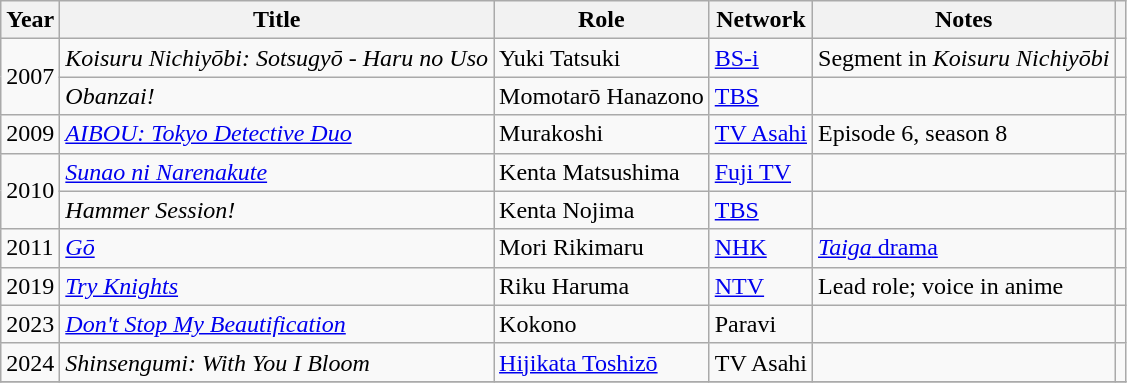<table class="wikitable sortable">
<tr>
<th>Year</th>
<th>Title</th>
<th>Role</th>
<th>Network</th>
<th class="unsortable">Notes</th>
<th class="unsortable"></th>
</tr>
<tr>
<td rowspan="2">2007</td>
<td><em>Koisuru Nichiyōbi: Sotsugyō - Haru no Uso</em></td>
<td>Yuki Tatsuki</td>
<td><a href='#'>BS-i</a></td>
<td>Segment in <em>Koisuru Nichiyōbi</em></td>
<td></td>
</tr>
<tr>
<td><em>Obanzai!</em></td>
<td>Momotarō Hanazono</td>
<td><a href='#'>TBS</a></td>
<td></td>
<td></td>
</tr>
<tr>
<td>2009</td>
<td><em><a href='#'>AIBOU: Tokyo Detective Duo</a></em></td>
<td>Murakoshi</td>
<td><a href='#'>TV Asahi</a></td>
<td>Episode 6, season 8</td>
<td></td>
</tr>
<tr>
<td rowspan="2">2010</td>
<td><em><a href='#'>Sunao ni Narenakute</a></em></td>
<td>Kenta Matsushima</td>
<td><a href='#'>Fuji TV</a></td>
<td></td>
<td></td>
</tr>
<tr>
<td><em>Hammer Session!</em></td>
<td>Kenta Nojima</td>
<td><a href='#'>TBS</a></td>
<td></td>
<td></td>
</tr>
<tr>
<td>2011</td>
<td><em><a href='#'>Gō</a></em></td>
<td>Mori Rikimaru</td>
<td><a href='#'>NHK</a></td>
<td><a href='#'><em>Taiga</em> drama</a></td>
<td></td>
</tr>
<tr>
<td>2019</td>
<td><em><a href='#'>Try Knights</a></em></td>
<td>Riku Haruma</td>
<td><a href='#'>NTV</a></td>
<td>Lead role; voice in anime</td>
<td></td>
</tr>
<tr>
<td>2023</td>
<td><em><a href='#'>Don't Stop My Beautification</a></em></td>
<td>Kokono</td>
<td>Paravi</td>
<td></td>
<td></td>
</tr>
<tr>
<td>2024</td>
<td><em>Shinsengumi: With You I Bloom</em></td>
<td><a href='#'>Hijikata Toshizō</a></td>
<td>TV Asahi</td>
<td></td>
<td></td>
</tr>
<tr>
</tr>
</table>
